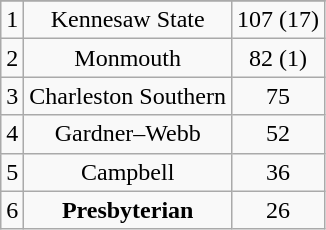<table class="wikitable">
<tr align="center">
</tr>
<tr align="center">
<td>1</td>
<td>Kennesaw State</td>
<td>107 (17)</td>
</tr>
<tr align="center">
<td>2</td>
<td>Monmouth</td>
<td>82 (1)</td>
</tr>
<tr align="center">
<td>3</td>
<td>Charleston Southern</td>
<td>75</td>
</tr>
<tr align="center">
<td>4</td>
<td>Gardner–Webb</td>
<td>52</td>
</tr>
<tr align="center">
<td>5</td>
<td>Campbell</td>
<td>36</td>
</tr>
<tr align="center">
<td>6</td>
<td><strong>Presbyterian</strong></td>
<td>26</td>
</tr>
</table>
